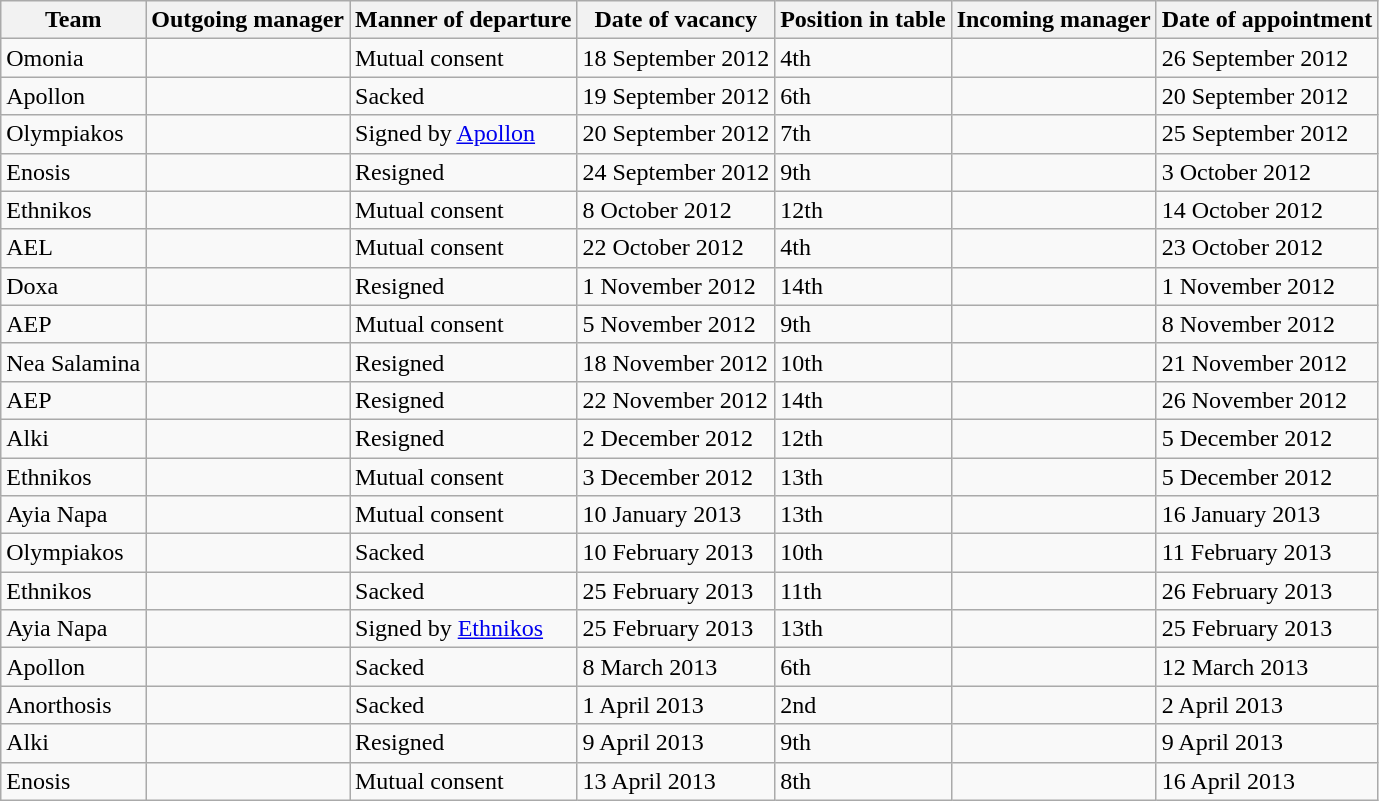<table class="wikitable">
<tr>
<th>Team</th>
<th>Outgoing manager</th>
<th>Manner of departure</th>
<th>Date of vacancy</th>
<th>Position in table</th>
<th>Incoming manager</th>
<th>Date of appointment</th>
</tr>
<tr>
<td>Omonia</td>
<td> </td>
<td>Mutual consent</td>
<td>18 September 2012</td>
<td>4th</td>
<td> </td>
<td>26 September 2012</td>
</tr>
<tr>
<td>Apollon</td>
<td> </td>
<td>Sacked</td>
<td>19 September 2012</td>
<td>6th</td>
<td> </td>
<td>20 September 2012</td>
</tr>
<tr>
<td>Olympiakos</td>
<td> </td>
<td>Signed by <a href='#'>Apollon</a></td>
<td>20 September 2012</td>
<td>7th</td>
<td> </td>
<td>25 September 2012</td>
</tr>
<tr>
<td>Enosis</td>
<td> </td>
<td>Resigned</td>
<td>24 September 2012</td>
<td>9th</td>
<td> </td>
<td>3 October 2012</td>
</tr>
<tr>
<td>Ethnikos</td>
<td> </td>
<td>Mutual consent</td>
<td>8 October 2012</td>
<td>12th</td>
<td> </td>
<td>14 October 2012</td>
</tr>
<tr>
<td>AEL</td>
<td> </td>
<td>Mutual consent</td>
<td>22 October 2012</td>
<td>4th</td>
<td> </td>
<td>23 October 2012</td>
</tr>
<tr>
<td>Doxa</td>
<td> </td>
<td>Resigned</td>
<td>1 November 2012</td>
<td>14th</td>
<td> </td>
<td>1 November 2012</td>
</tr>
<tr>
<td>AEP</td>
<td> </td>
<td>Mutual consent</td>
<td>5 November 2012</td>
<td>9th</td>
<td> </td>
<td>8 November 2012</td>
</tr>
<tr>
<td>Nea Salamina</td>
<td> </td>
<td>Resigned</td>
<td>18 November 2012</td>
<td>10th</td>
<td> </td>
<td>21 November 2012</td>
</tr>
<tr>
<td>AEP</td>
<td> </td>
<td>Resigned</td>
<td>22 November 2012</td>
<td>14th</td>
<td> </td>
<td>26 November 2012</td>
</tr>
<tr>
<td>Alki</td>
<td> </td>
<td>Resigned</td>
<td>2 December 2012</td>
<td>12th</td>
<td> </td>
<td>5 December 2012</td>
</tr>
<tr>
<td>Ethnikos</td>
<td> </td>
<td>Mutual consent</td>
<td>3 December 2012</td>
<td>13th</td>
<td> </td>
<td>5 December 2012</td>
</tr>
<tr>
<td>Ayia Napa</td>
<td> </td>
<td>Mutual consent</td>
<td>10 January 2013</td>
<td>13th</td>
<td> </td>
<td>16 January 2013</td>
</tr>
<tr>
<td>Olympiakos</td>
<td> </td>
<td>Sacked</td>
<td>10 February 2013</td>
<td>10th</td>
<td> </td>
<td>11 February 2013</td>
</tr>
<tr>
<td>Ethnikos</td>
<td> </td>
<td>Sacked</td>
<td>25 February 2013</td>
<td>11th</td>
<td> </td>
<td>26 February 2013</td>
</tr>
<tr>
<td>Ayia Napa</td>
<td> </td>
<td>Signed by <a href='#'>Ethnikos</a></td>
<td>25 February 2013</td>
<td>13th</td>
<td> </td>
<td>25 February 2013</td>
</tr>
<tr>
<td>Apollon</td>
<td> </td>
<td>Sacked</td>
<td>8 March 2013</td>
<td>6th</td>
<td> </td>
<td>12 March 2013</td>
</tr>
<tr>
<td>Anorthosis</td>
<td> </td>
<td>Sacked</td>
<td>1 April 2013</td>
<td>2nd</td>
<td> </td>
<td>2 April 2013</td>
</tr>
<tr>
<td>Alki</td>
<td> </td>
<td>Resigned</td>
<td>9 April 2013</td>
<td>9th</td>
<td> </td>
<td>9 April 2013</td>
</tr>
<tr>
<td>Enosis</td>
<td> </td>
<td>Mutual consent</td>
<td>13 April 2013</td>
<td>8th</td>
<td> </td>
<td>16 April 2013</td>
</tr>
</table>
